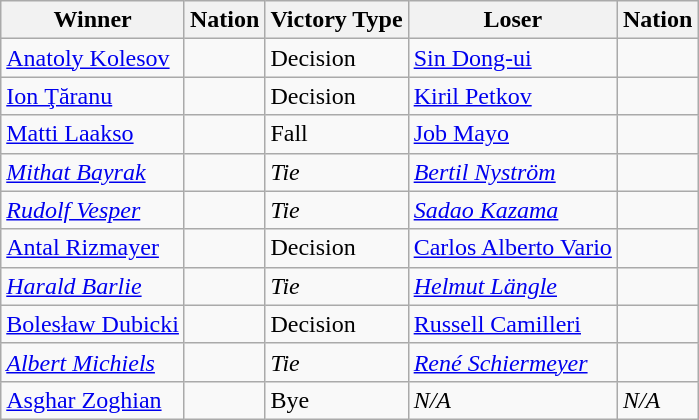<table class="wikitable sortable" style="text-align:left;">
<tr>
<th>Winner</th>
<th>Nation</th>
<th>Victory Type</th>
<th>Loser</th>
<th>Nation</th>
</tr>
<tr>
<td><a href='#'>Anatoly Kolesov</a></td>
<td></td>
<td>Decision</td>
<td><a href='#'>Sin Dong-ui</a></td>
<td></td>
</tr>
<tr>
<td><a href='#'>Ion Ţăranu</a></td>
<td></td>
<td>Decision</td>
<td><a href='#'>Kiril Petkov</a></td>
<td></td>
</tr>
<tr>
<td><a href='#'>Matti Laakso</a></td>
<td></td>
<td>Fall</td>
<td><a href='#'>Job Mayo</a></td>
<td></td>
</tr>
<tr style="font-style: italic">
<td><a href='#'>Mithat Bayrak</a></td>
<td></td>
<td>Tie</td>
<td><a href='#'>Bertil Nyström</a></td>
<td></td>
</tr>
<tr style="font-style: italic">
<td><a href='#'>Rudolf Vesper</a></td>
<td></td>
<td>Tie</td>
<td><a href='#'>Sadao Kazama</a></td>
<td></td>
</tr>
<tr>
<td><a href='#'>Antal Rizmayer</a></td>
<td></td>
<td>Decision</td>
<td><a href='#'>Carlos Alberto Vario</a></td>
<td></td>
</tr>
<tr style="font-style: italic">
<td><a href='#'>Harald Barlie</a></td>
<td></td>
<td>Tie</td>
<td><a href='#'>Helmut Längle</a></td>
<td></td>
</tr>
<tr>
<td><a href='#'>Bolesław Dubicki</a></td>
<td></td>
<td>Decision</td>
<td><a href='#'>Russell Camilleri</a></td>
<td></td>
</tr>
<tr style="font-style: italic">
<td><a href='#'>Albert Michiels</a></td>
<td></td>
<td>Tie</td>
<td><a href='#'>René Schiermeyer</a></td>
<td></td>
</tr>
<tr>
<td><a href='#'>Asghar Zoghian</a></td>
<td></td>
<td>Bye</td>
<td><em>N/A</em></td>
<td><em>N/A</em></td>
</tr>
</table>
